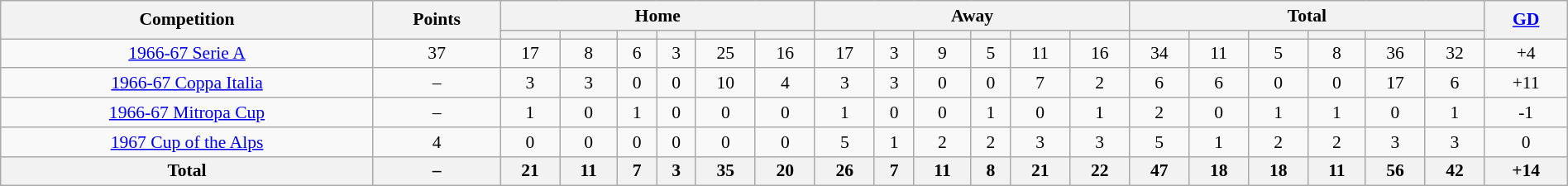<table class="wikitable" style="font-size:90%;width:100%;margin:auto;clear:both;text-align:center;">
<tr>
<th rowspan="2">Competition</th>
<th rowspan="2">Points</th>
<th colspan="6">Home</th>
<th colspan="6">Away</th>
<th colspan="6">Total</th>
<th rowspan="2"><a href='#'>GD</a></th>
</tr>
<tr>
<th></th>
<th></th>
<th></th>
<th></th>
<th></th>
<th></th>
<th></th>
<th></th>
<th></th>
<th></th>
<th></th>
<th></th>
<th></th>
<th></th>
<th></th>
<th></th>
<th></th>
<th></th>
</tr>
<tr>
<td><a href='#'>1966-67 Serie A</a></td>
<td>37</td>
<td>17</td>
<td>8</td>
<td>6</td>
<td>3</td>
<td>25</td>
<td>16</td>
<td>17</td>
<td>3</td>
<td>9</td>
<td>5</td>
<td>11</td>
<td>16</td>
<td>34</td>
<td>11</td>
<td>5</td>
<td>8</td>
<td>36</td>
<td>32</td>
<td>+4</td>
</tr>
<tr>
<td><a href='#'>1966-67 Coppa Italia</a></td>
<td>–</td>
<td>3</td>
<td>3</td>
<td>0</td>
<td>0</td>
<td>10</td>
<td>4</td>
<td>3</td>
<td>3</td>
<td>0</td>
<td>0</td>
<td>7</td>
<td>2</td>
<td>6</td>
<td>6</td>
<td>0</td>
<td>0</td>
<td>17</td>
<td>6</td>
<td>+11</td>
</tr>
<tr>
<td><a href='#'>1966-67 Mitropa Cup</a></td>
<td>–</td>
<td>1</td>
<td>0</td>
<td>1</td>
<td>0</td>
<td>0</td>
<td>0</td>
<td>1</td>
<td>0</td>
<td>0</td>
<td>1</td>
<td>0</td>
<td>1</td>
<td>2</td>
<td>0</td>
<td>1</td>
<td>1</td>
<td>0</td>
<td>1</td>
<td>-1</td>
</tr>
<tr>
<td><a href='#'>1967 Cup of the Alps</a></td>
<td>4</td>
<td>0</td>
<td>0</td>
<td>0</td>
<td>0</td>
<td>0</td>
<td>0</td>
<td>5</td>
<td>1</td>
<td>2</td>
<td>2</td>
<td>3</td>
<td>3</td>
<td>5</td>
<td>1</td>
<td>2</td>
<td>2</td>
<td>3</td>
<td>3</td>
<td>0</td>
</tr>
<tr>
<th>Total</th>
<th>–</th>
<th>21</th>
<th>11</th>
<th>7</th>
<th>3</th>
<th>35</th>
<th>20</th>
<th>26</th>
<th>7</th>
<th>11</th>
<th>8</th>
<th>21</th>
<th>22</th>
<th>47</th>
<th>18</th>
<th>18</th>
<th>11</th>
<th>56</th>
<th>42</th>
<th>+14</th>
</tr>
</table>
